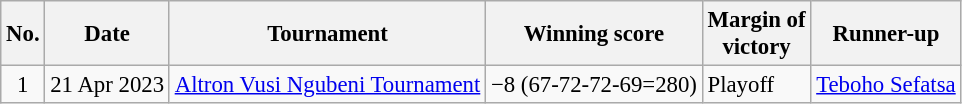<table class="wikitable" style="font-size:95%;">
<tr>
<th>No.</th>
<th>Date</th>
<th>Tournament</th>
<th>Winning score</th>
<th>Margin of<br>victory</th>
<th>Runner-up</th>
</tr>
<tr>
<td align=center>1</td>
<td align=right>21 Apr 2023</td>
<td><a href='#'>Altron Vusi Ngubeni Tournament</a></td>
<td>−8 (67-72-72-69=280)</td>
<td>Playoff</td>
<td> <a href='#'>Teboho Sefatsa</a></td>
</tr>
</table>
